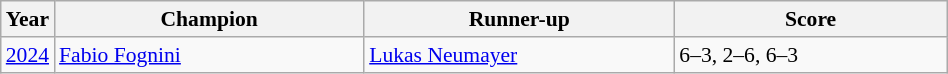<table class="wikitable" style="font-size:90%">
<tr>
<th>Year</th>
<th width="200">Champion</th>
<th width="200">Runner-up</th>
<th width="175">Score</th>
</tr>
<tr>
<td><a href='#'>2024</a></td>
<td> <a href='#'>Fabio Fognini</a></td>
<td> <a href='#'>Lukas Neumayer</a></td>
<td>6–3, 2–6, 6–3</td>
</tr>
</table>
